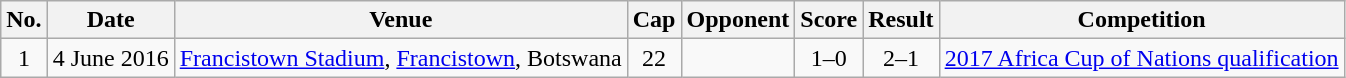<table class="wikitable sortable">
<tr>
<th scope="col">No.</th>
<th scope="col" data-sort-type="date">Date</th>
<th scope="col">Venue</th>
<th scope="col">Cap</th>
<th scope="col">Opponent</th>
<th scope="col">Score</th>
<th scope="col">Result</th>
<th scope="col">Competition</th>
</tr>
<tr>
<td align="center">1</td>
<td>4 June 2016</td>
<td><a href='#'>Francistown Stadium</a>, <a href='#'>Francistown</a>, Botswana</td>
<td align="center">22</td>
<td></td>
<td align="center">1–0</td>
<td align="center">2–1</td>
<td><a href='#'>2017 Africa Cup of Nations qualification</a></td>
</tr>
</table>
